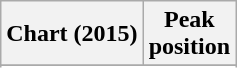<table class="wikitable sortable plainrowheaders" style="text-align:center">
<tr>
<th scope="col">Chart (2015)</th>
<th scope="col">Peak<br> position</th>
</tr>
<tr>
</tr>
<tr>
</tr>
</table>
